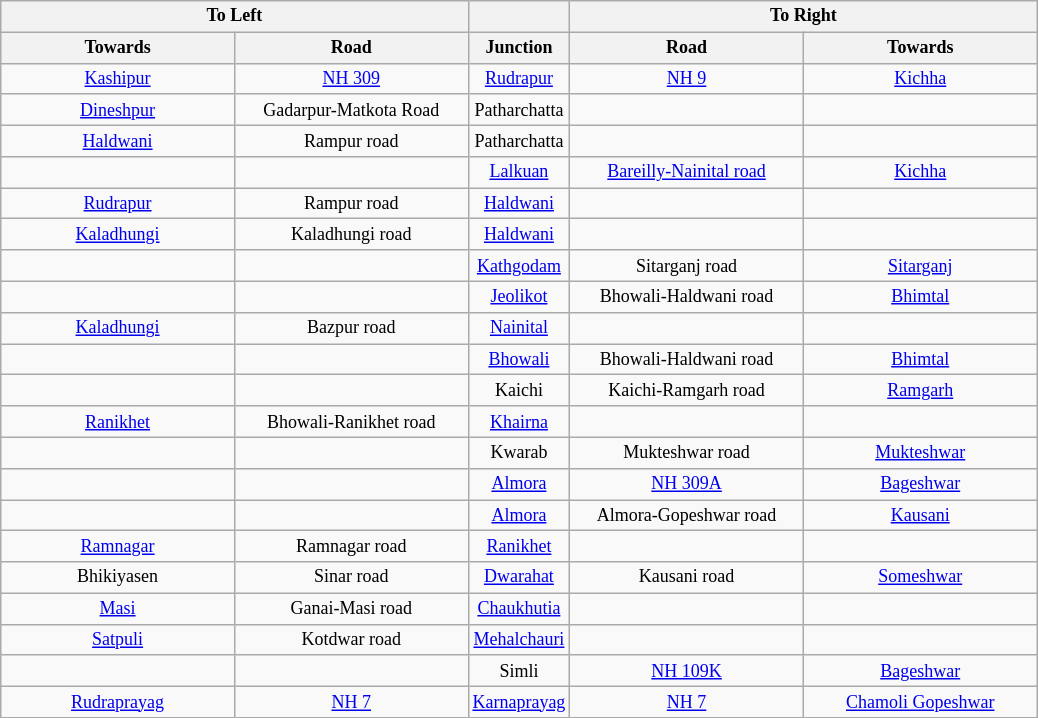<table class="sortable wikitable" style="text-align:center;font-size: 9pt">
<tr>
<th width="150" colspan="2">To Left</th>
<th rowspan="1"></th>
<th width="150" colspan="2">To Right</th>
</tr>
<tr>
<th width="150" rowspan="1">Towards</th>
<th width="150" rowspan="1">Road</th>
<th rowspan="1">Junction</th>
<th width="150" rowspan="1">Road</th>
<th width="150" rowspan="1">Towards</th>
</tr>
<tr>
<td><a href='#'>Kashipur</a></td>
<td><a href='#'>NH 309</a></td>
<td><a href='#'>Rudrapur</a></td>
<td><a href='#'>NH 9</a></td>
<td><a href='#'>Kichha</a></td>
</tr>
<tr>
<td><a href='#'>Dineshpur</a></td>
<td>Gadarpur-Matkota Road</td>
<td>Patharchatta</td>
<td></td>
<td></td>
</tr>
<tr>
<td><a href='#'>Haldwani</a></td>
<td>Rampur road</td>
<td>Patharchatta</td>
<td></td>
<td></td>
</tr>
<tr>
<td></td>
<td></td>
<td><a href='#'>Lalkuan</a></td>
<td><a href='#'>Bareilly-Nainital road</a></td>
<td><a href='#'>Kichha</a></td>
</tr>
<tr>
<td><a href='#'>Rudrapur</a></td>
<td>Rampur road</td>
<td><a href='#'>Haldwani</a></td>
<td></td>
<td></td>
</tr>
<tr>
<td><a href='#'>Kaladhungi</a></td>
<td>Kaladhungi road</td>
<td><a href='#'>Haldwani</a></td>
<td></td>
<td></td>
</tr>
<tr>
<td></td>
<td></td>
<td><a href='#'>Kathgodam</a></td>
<td>Sitarganj road</td>
<td><a href='#'>Sitarganj</a></td>
</tr>
<tr>
<td></td>
<td></td>
<td><a href='#'>Jeolikot</a></td>
<td>Bhowali-Haldwani road</td>
<td><a href='#'>Bhimtal</a></td>
</tr>
<tr>
<td><a href='#'>Kaladhungi</a></td>
<td>Bazpur road</td>
<td><a href='#'>Nainital</a></td>
<td></td>
<td></td>
</tr>
<tr>
<td></td>
<td></td>
<td><a href='#'>Bhowali</a></td>
<td>Bhowali-Haldwani road</td>
<td><a href='#'>Bhimtal</a></td>
</tr>
<tr>
<td></td>
<td></td>
<td>Kaichi</td>
<td>Kaichi-Ramgarh road</td>
<td><a href='#'>Ramgarh</a></td>
</tr>
<tr>
<td><a href='#'>Ranikhet</a></td>
<td>Bhowali-Ranikhet road</td>
<td><a href='#'>Khairna</a></td>
<td></td>
<td></td>
</tr>
<tr>
<td></td>
<td></td>
<td>Kwarab</td>
<td>Mukteshwar road</td>
<td><a href='#'>Mukteshwar</a></td>
</tr>
<tr>
<td></td>
<td></td>
<td><a href='#'>Almora</a></td>
<td><a href='#'>NH 309A</a></td>
<td><a href='#'>Bageshwar</a></td>
</tr>
<tr>
<td></td>
<td></td>
<td><a href='#'>Almora</a></td>
<td>Almora-Gopeshwar road</td>
<td><a href='#'>Kausani</a></td>
</tr>
<tr>
<td><a href='#'>Ramnagar</a></td>
<td>Ramnagar road</td>
<td><a href='#'>Ranikhet</a></td>
<td></td>
<td></td>
</tr>
<tr>
<td>Bhikiyasen</td>
<td>Sinar road</td>
<td><a href='#'>Dwarahat</a></td>
<td>Kausani road</td>
<td><a href='#'>Someshwar</a></td>
</tr>
<tr>
<td><a href='#'>Masi</a></td>
<td>Ganai-Masi road</td>
<td><a href='#'>Chaukhutia</a></td>
<td></td>
<td></td>
</tr>
<tr>
<td><a href='#'>Satpuli</a></td>
<td>Kotdwar road</td>
<td><a href='#'>Mehalchauri</a></td>
<td></td>
<td></td>
</tr>
<tr>
<td></td>
<td></td>
<td>Simli</td>
<td><a href='#'>NH 109K</a></td>
<td><a href='#'>Bageshwar</a></td>
</tr>
<tr>
<td><a href='#'>Rudraprayag</a></td>
<td><a href='#'>NH 7</a></td>
<td><a href='#'>Karnaprayag</a></td>
<td><a href='#'>NH 7</a></td>
<td><a href='#'>Chamoli Gopeshwar</a></td>
</tr>
</table>
